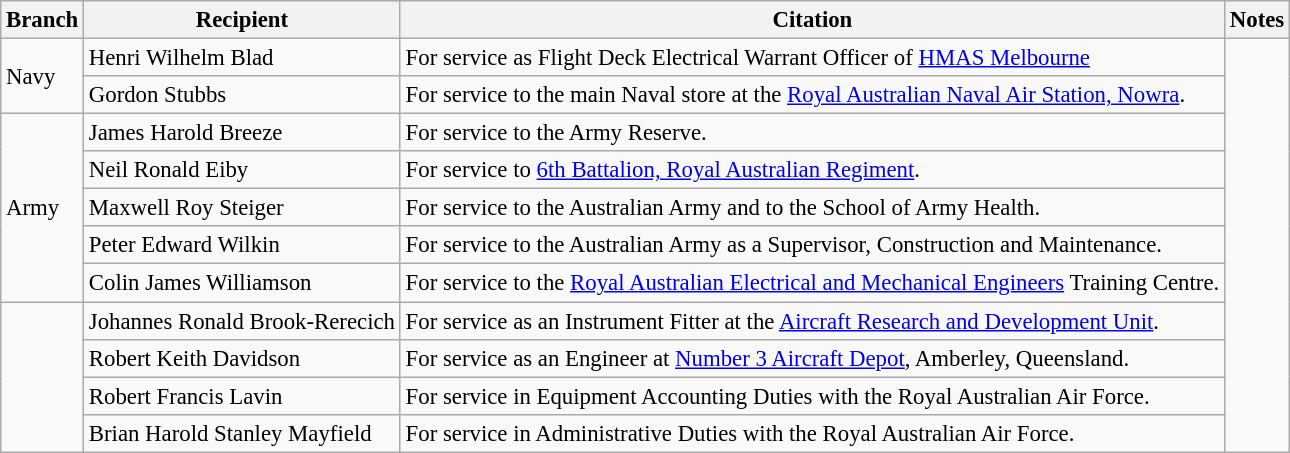<table class="wikitable" style="font-size:95%;">
<tr>
<th>Branch</th>
<th>Recipient</th>
<th>Citation</th>
<th>Notes</th>
</tr>
<tr>
<td rowspan=2>Navy</td>
<td> Henri Wilhelm Blad</td>
<td>For service as Flight Deck Electrical Warrant Officer of <a href='#'>HMAS Melbourne</a></td>
<td rowspan=11></td>
</tr>
<tr>
<td> Gordon Stubbs</td>
<td>For service to the main Naval store at the <a href='#'>Royal Australian Naval Air Station, Nowra</a>.</td>
</tr>
<tr>
<td rowspan=5>Army</td>
<td> James Harold Breeze</td>
<td>For service to the Army Reserve.</td>
</tr>
<tr>
<td> Neil Ronald Eiby</td>
<td>For service to <a href='#'>6th Battalion, Royal Australian Regiment</a>.</td>
</tr>
<tr>
<td> Maxwell Roy Steiger</td>
<td>For service to the Australian Army and to the School of Army Health.</td>
</tr>
<tr>
<td> Peter Edward Wilkin</td>
<td>For service to the Australian Army as a Supervisor, Construction and Maintenance.</td>
</tr>
<tr>
<td> Colin James Williamson</td>
<td>For service to the <a href='#'>Royal Australian Electrical and Mechanical Engineers</a> Training Centre.</td>
</tr>
<tr>
<td rowspan=4></td>
<td> Johannes Ronald Brook-Rerecich</td>
<td>For service as an Instrument Fitter at the <a href='#'>Aircraft Research and Development Unit</a>.</td>
</tr>
<tr>
<td> Robert Keith Davidson </td>
<td>For service as an Engineer at <a href='#'>Number 3 Aircraft Depot</a>, Amberley, Queensland.</td>
</tr>
<tr>
<td> Robert Francis Lavin</td>
<td>For service in Equipment Accounting Duties with the Royal Australian Air Force.</td>
</tr>
<tr>
<td> Brian Harold Stanley Mayfield</td>
<td>For service in Administrative Duties with the Royal Australian Air Force.</td>
</tr>
</table>
